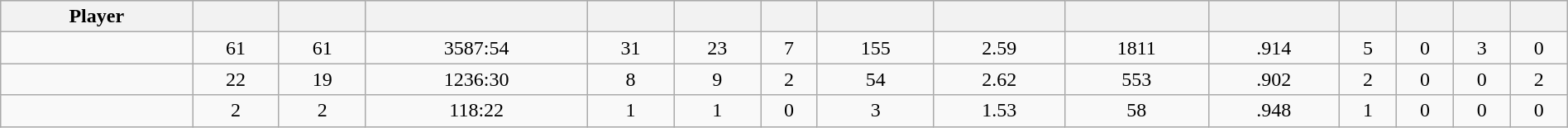<table class="wikitable sortable" style="width:100%;">
<tr style="text-align:center; background:#ddd;">
<th>Player</th>
<th></th>
<th></th>
<th></th>
<th></th>
<th></th>
<th></th>
<th></th>
<th></th>
<th></th>
<th></th>
<th></th>
<th></th>
<th></th>
<th></th>
</tr>
<tr align=center>
<td></td>
<td>61</td>
<td>61</td>
<td>3587:54</td>
<td>31</td>
<td>23</td>
<td>7</td>
<td>155</td>
<td>2.59</td>
<td>1811</td>
<td>.914</td>
<td>5</td>
<td>0</td>
<td>3</td>
<td>0</td>
</tr>
<tr align=center>
<td></td>
<td>22</td>
<td>19</td>
<td>1236:30</td>
<td>8</td>
<td>9</td>
<td>2</td>
<td>54</td>
<td>2.62</td>
<td>553</td>
<td>.902</td>
<td>2</td>
<td>0</td>
<td>0</td>
<td>2</td>
</tr>
<tr align=center>
<td></td>
<td>2</td>
<td>2</td>
<td>118:22</td>
<td>1</td>
<td>1</td>
<td>0</td>
<td>3</td>
<td>1.53</td>
<td>58</td>
<td>.948</td>
<td>1</td>
<td>0</td>
<td>0</td>
<td>0</td>
</tr>
</table>
